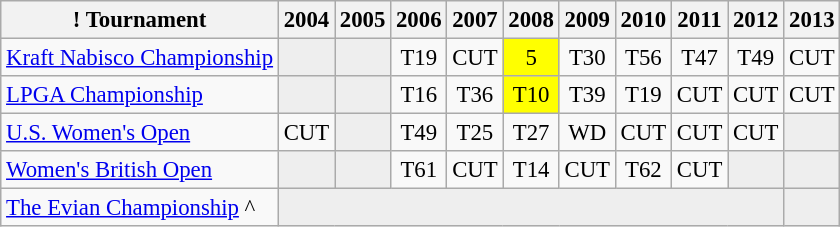<table class="wikitable" style="font-size:95%;text-align:center;">
<tr>
<th>! Tournament</th>
<th>2004</th>
<th>2005</th>
<th>2006</th>
<th>2007</th>
<th>2008</th>
<th>2009</th>
<th>2010</th>
<th>2011</th>
<th>2012</th>
<th>2013</th>
</tr>
<tr>
<td align=left><a href='#'>Kraft Nabisco Championship</a></td>
<td style="background:#eeeeee;"></td>
<td style="background:#eeeeee;"></td>
<td>T19</td>
<td>CUT</td>
<td style="background:yellow;">5</td>
<td>T30</td>
<td>T56</td>
<td>T47</td>
<td>T49</td>
<td>CUT</td>
</tr>
<tr>
<td align=left><a href='#'>LPGA Championship</a></td>
<td style="background:#eeeeee;"></td>
<td style="background:#eeeeee;"></td>
<td>T16</td>
<td>T36</td>
<td style="background:yellow;">T10</td>
<td>T39</td>
<td>T19</td>
<td>CUT</td>
<td>CUT</td>
<td>CUT</td>
</tr>
<tr>
<td align=left><a href='#'>U.S. Women's Open</a></td>
<td>CUT</td>
<td style="background:#eeeeee;"></td>
<td>T49</td>
<td>T25</td>
<td>T27</td>
<td>WD</td>
<td>CUT</td>
<td>CUT</td>
<td>CUT</td>
<td style="background:#eeeeee;"></td>
</tr>
<tr>
<td align=left><a href='#'>Women's British Open</a></td>
<td style="background:#eeeeee;"></td>
<td style="background:#eeeeee;"></td>
<td>T61</td>
<td>CUT</td>
<td>T14</td>
<td>CUT</td>
<td>T62</td>
<td>CUT</td>
<td style="background:#eeeeee;"></td>
<td style="background:#eeeeee;"></td>
</tr>
<tr>
<td align=left><a href='#'>The Evian Championship</a> ^</td>
<td style="background:#eeeeee;" colspan=9></td>
<td style="background:#eeeeee;"></td>
</tr>
</table>
